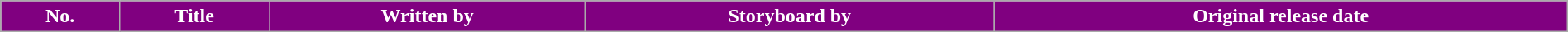<table class="wikitable plainrowheaders" style="width:100%; margin:auto;">
<tr style="color:white">
<th style="background:#800080; color:white;">No.</th>
<th style="background:#800080; color:white;">Title</th>
<th style="background:#800080; color:white;">Written by</th>
<th style="background:#800080; color:white;">Storyboard by</th>
<th style="background:#800080; color:white;">Original release date<br>



</th>
</tr>
</table>
